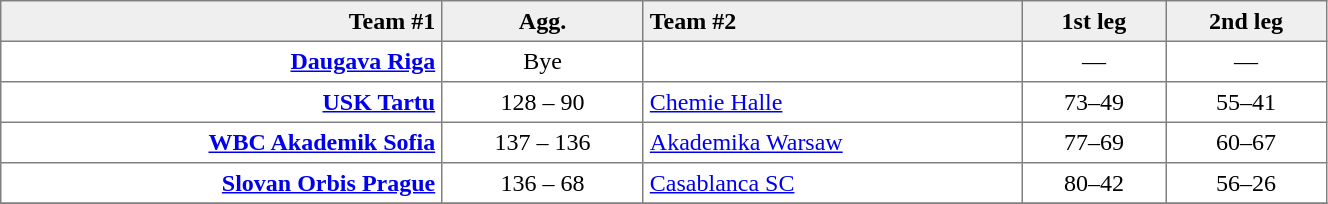<table border=1 cellspacing=0 cellpadding=4 style="border-collapse: collapse;" width=70%>
<tr bgcolor="efefef">
<th align=right>Team #1</th>
<th>Agg.</th>
<th align=left>Team #2</th>
<th>1st leg</th>
<th>2nd leg</th>
</tr>
<tr>
<td align=right><strong><a href='#'>Daugava Riga</a></strong> </td>
<td align=center>Bye</td>
<td></td>
<td align=center>—</td>
<td align=center>—</td>
</tr>
<tr>
<td align=right><strong><a href='#'>USK Tartu</a></strong> </td>
<td align=center>128 – 90</td>
<td> <a href='#'>Chemie Halle</a></td>
<td align=center>73–49</td>
<td align=center>55–41</td>
</tr>
<tr>
<td align=right><strong><a href='#'>WBC Akademik Sofia</a></strong> </td>
<td align=center>137 – 136</td>
<td> <a href='#'>Akademika Warsaw</a></td>
<td align=center>77–69</td>
<td align=center>60–67</td>
</tr>
<tr>
<td align=right><strong><a href='#'>Slovan Orbis Prague</a></strong> </td>
<td align=center>136 – 68</td>
<td> <a href='#'>Casablanca SC</a></td>
<td align=center>80–42</td>
<td align=center>56–26</td>
</tr>
<tr>
</tr>
</table>
